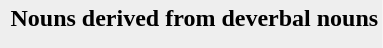<table style="background: #EEEEEE;">
<tr>
<td></td>
<td colspan="4"><strong>Nouns derived from deverbal nouns</strong></td>
</tr>
<tr>
<td></td>
</tr>
<tr>
<td></td>
</tr>
</table>
